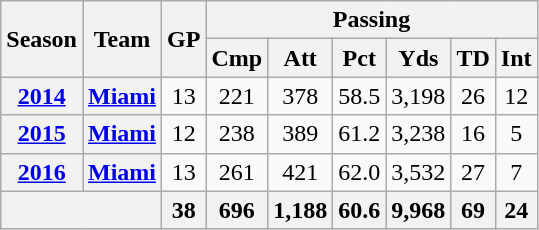<table class="wikitable" style="text-align:center;">
<tr>
<th rowspan="2">Season</th>
<th rowspan="2">Team</th>
<th rowspan="2">GP</th>
<th colspan="6">Passing</th>
</tr>
<tr>
<th>Cmp</th>
<th>Att</th>
<th>Pct</th>
<th>Yds</th>
<th>TD</th>
<th>Int</th>
</tr>
<tr>
<th><a href='#'>2014</a></th>
<th><a href='#'>Miami</a></th>
<td>13</td>
<td>221</td>
<td>378</td>
<td>58.5</td>
<td>3,198</td>
<td>26</td>
<td>12</td>
</tr>
<tr>
<th><a href='#'>2015</a></th>
<th><a href='#'>Miami</a></th>
<td>12</td>
<td>238</td>
<td>389</td>
<td>61.2</td>
<td>3,238</td>
<td>16</td>
<td>5</td>
</tr>
<tr>
<th><a href='#'>2016</a></th>
<th><a href='#'>Miami</a></th>
<td>13</td>
<td>261</td>
<td>421</td>
<td>62.0</td>
<td>3,532</td>
<td>27</td>
<td>7</td>
</tr>
<tr>
<th colspan="2"></th>
<th>38</th>
<th>696</th>
<th>1,188</th>
<th>60.6</th>
<th>9,968</th>
<th>69</th>
<th>24</th>
</tr>
</table>
